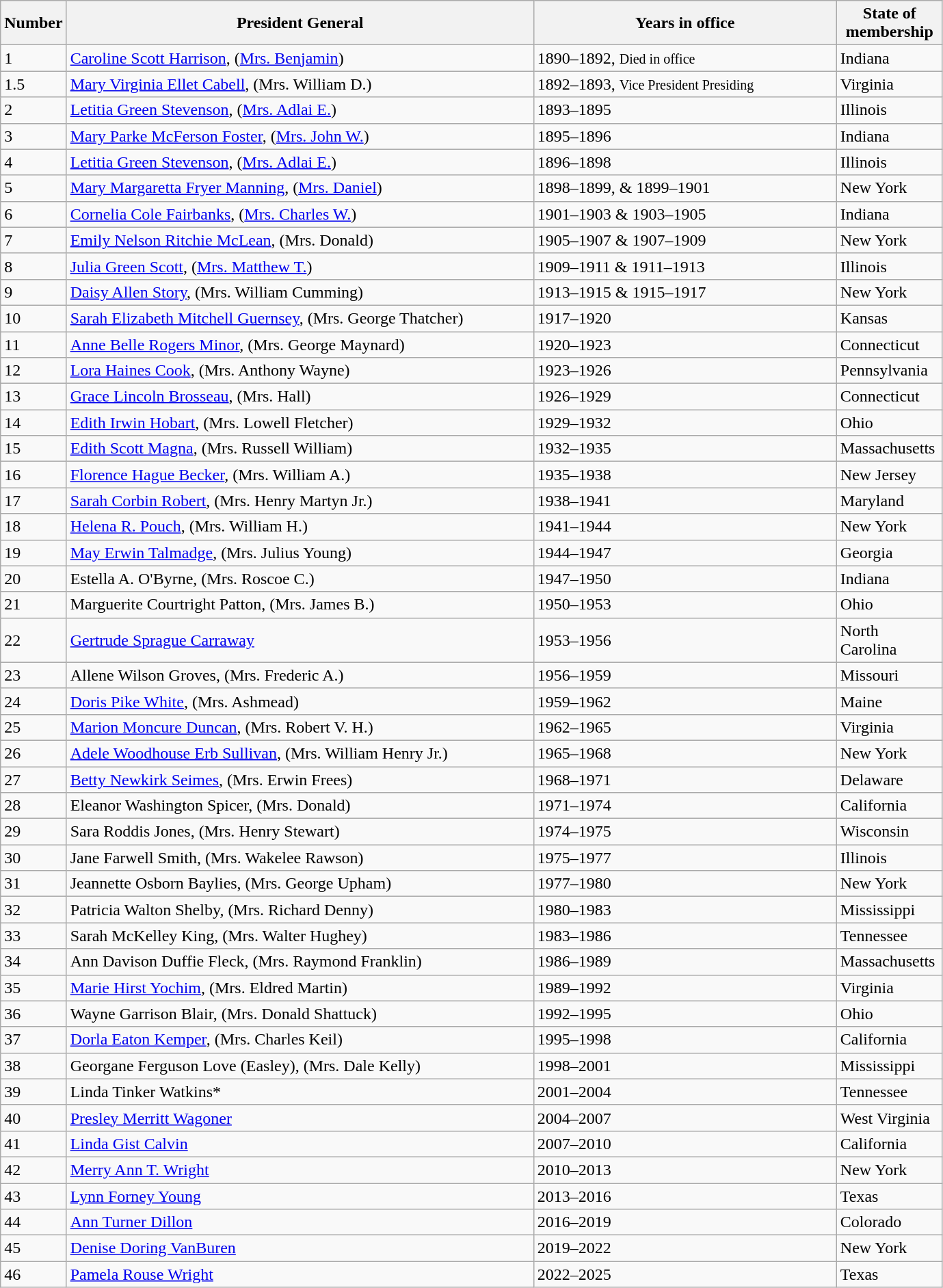<table class="wikitable sortable">
<tr>
<th>Number</th>
<th>President General</th>
<th>Years in office</th>
<th>State of membership</th>
</tr>
<tr>
<td style="width: 1em;">1</td>
<td style="width: 28em;"><a href='#'>Caroline Scott Harrison</a>,  (<a href='#'>Mrs. Benjamin</a>)</td>
<td style="width: 18em;">1890–1892, <small>Died in office</small></td>
<td style="width: 6em;">Indiana</td>
</tr>
<tr>
<td>1.5</td>
<td><a href='#'>Mary Virginia Ellet Cabell</a>, (Mrs. William D.)</td>
<td>1892–1893,  <small>Vice President Presiding</small></td>
<td>Virginia</td>
</tr>
<tr>
<td>2</td>
<td><a href='#'>Letitia Green Stevenson</a>, (<a href='#'>Mrs. Adlai E.</a>)</td>
<td>1893–1895</td>
<td>Illinois</td>
</tr>
<tr>
<td>3</td>
<td><a href='#'>Mary Parke McFerson Foster</a>, (<a href='#'>Mrs. John W.</a>)</td>
<td>1895–1896</td>
<td>Indiana</td>
</tr>
<tr>
<td>4</td>
<td><a href='#'>Letitia Green Stevenson</a>, (<a href='#'>Mrs. Adlai E.</a>)</td>
<td>1896–1898</td>
<td>Illinois</td>
</tr>
<tr>
<td>5</td>
<td><a href='#'>Mary Margaretta Fryer Manning</a>, (<a href='#'>Mrs. Daniel</a>)</td>
<td>1898–1899, & 1899–1901</td>
<td>New York</td>
</tr>
<tr>
<td>6</td>
<td><a href='#'>Cornelia Cole Fairbanks</a>, (<a href='#'>Mrs. Charles W.</a>)</td>
<td>1901–1903 & 1903–1905</td>
<td>Indiana</td>
</tr>
<tr>
<td>7</td>
<td><a href='#'>Emily Nelson Ritchie McLean</a>, (Mrs. Donald)</td>
<td>1905–1907 & 1907–1909</td>
<td>New York</td>
</tr>
<tr>
<td>8</td>
<td><a href='#'>Julia Green Scott</a>, (<a href='#'>Mrs. Matthew T.</a>)</td>
<td>1909–1911 & 1911–1913</td>
<td>Illinois</td>
</tr>
<tr>
<td>9</td>
<td><a href='#'>Daisy Allen Story</a>, (Mrs. William Cumming)</td>
<td>1913–1915 & 1915–1917</td>
<td>New York</td>
</tr>
<tr>
<td>10</td>
<td><a href='#'>Sarah Elizabeth Mitchell Guernsey</a>, (Mrs. George Thatcher)</td>
<td>1917–1920</td>
<td>Kansas</td>
</tr>
<tr>
<td>11</td>
<td><a href='#'>Anne Belle Rogers Minor</a>, (Mrs. George Maynard)</td>
<td>1920–1923</td>
<td>Connecticut</td>
</tr>
<tr>
<td>12</td>
<td><a href='#'>Lora Haines Cook</a>, (Mrs. Anthony Wayne)</td>
<td>1923–1926</td>
<td>Pennsylvania</td>
</tr>
<tr>
<td>13</td>
<td><a href='#'>Grace Lincoln Brosseau</a>, (Mrs. Hall)</td>
<td>1926–1929</td>
<td>Connecticut</td>
</tr>
<tr>
<td>14</td>
<td><a href='#'>Edith Irwin Hobart</a>, (Mrs. Lowell Fletcher)</td>
<td>1929–1932</td>
<td>Ohio</td>
</tr>
<tr>
<td>15</td>
<td><a href='#'>Edith Scott Magna</a>, (Mrs. Russell William)</td>
<td>1932–1935</td>
<td>Massachusetts</td>
</tr>
<tr>
<td>16</td>
<td><a href='#'>Florence Hague Becker</a>, (Mrs. William A.)</td>
<td>1935–1938</td>
<td>New Jersey</td>
</tr>
<tr>
<td>17</td>
<td><a href='#'>Sarah Corbin Robert</a>, (Mrs. Henry Martyn Jr.)</td>
<td>1938–1941</td>
<td>Maryland</td>
</tr>
<tr>
<td>18</td>
<td><a href='#'>Helena R. Pouch</a>, (Mrs. William H.)</td>
<td>1941–1944</td>
<td>New York</td>
</tr>
<tr>
<td>19</td>
<td><a href='#'>May Erwin Talmadge</a>, (Mrs. Julius Young)</td>
<td>1944–1947</td>
<td>Georgia</td>
</tr>
<tr>
<td>20</td>
<td>Estella A. O'Byrne, (Mrs. Roscoe C.)</td>
<td>1947–1950</td>
<td>Indiana</td>
</tr>
<tr>
<td>21</td>
<td>Marguerite Courtright Patton, (Mrs. James B.)</td>
<td>1950–1953</td>
<td>Ohio</td>
</tr>
<tr>
<td>22</td>
<td><a href='#'>Gertrude Sprague Carraway</a></td>
<td>1953–1956</td>
<td>North Carolina</td>
</tr>
<tr>
<td>23</td>
<td>Allene Wilson Groves, (Mrs. Frederic A.)</td>
<td>1956–1959</td>
<td>Missouri</td>
</tr>
<tr>
<td>24</td>
<td><a href='#'>Doris Pike White</a>, (Mrs. Ashmead)</td>
<td>1959–1962</td>
<td>Maine</td>
</tr>
<tr>
<td>25</td>
<td><a href='#'>Marion Moncure Duncan</a>, (Mrs. Robert V. H.)</td>
<td>1962–1965</td>
<td>Virginia</td>
</tr>
<tr>
<td>26</td>
<td><a href='#'>Adele Woodhouse Erb Sullivan</a>, (Mrs. William Henry Jr.)</td>
<td>1965–1968</td>
<td>New York</td>
</tr>
<tr>
<td>27</td>
<td><a href='#'>Betty Newkirk Seimes</a>, (Mrs. Erwin Frees)</td>
<td>1968–1971</td>
<td>Delaware</td>
</tr>
<tr>
<td>28</td>
<td>Eleanor Washington Spicer, (Mrs. Donald)</td>
<td>1971–1974</td>
<td>California</td>
</tr>
<tr>
<td>29</td>
<td>Sara Roddis Jones, (Mrs. Henry Stewart)</td>
<td>1974–1975</td>
<td>Wisconsin</td>
</tr>
<tr>
<td>30</td>
<td>Jane Farwell Smith, (Mrs. Wakelee Rawson)</td>
<td>1975–1977</td>
<td>Illinois</td>
</tr>
<tr>
<td>31</td>
<td>Jeannette Osborn Baylies, (Mrs. George Upham)</td>
<td>1977–1980</td>
<td>New York</td>
</tr>
<tr>
<td>32</td>
<td>Patricia Walton Shelby, (Mrs. Richard Denny)</td>
<td>1980–1983</td>
<td>Mississippi</td>
</tr>
<tr>
<td>33</td>
<td>Sarah McKelley King, (Mrs. Walter Hughey)</td>
<td>1983–1986</td>
<td>Tennessee</td>
</tr>
<tr>
<td>34</td>
<td>Ann Davison Duffie Fleck, (Mrs. Raymond Franklin)</td>
<td>1986–1989</td>
<td>Massachusetts</td>
</tr>
<tr>
<td>35</td>
<td><a href='#'>Marie Hirst Yochim</a>, (Mrs. Eldred Martin)</td>
<td>1989–1992</td>
<td>Virginia</td>
</tr>
<tr>
<td>36</td>
<td>Wayne Garrison Blair, (Mrs. Donald Shattuck)</td>
<td>1992–1995</td>
<td>Ohio</td>
</tr>
<tr>
<td>37</td>
<td><a href='#'>Dorla Eaton Kemper</a>, (Mrs. Charles Keil)</td>
<td>1995–1998</td>
<td>California</td>
</tr>
<tr>
<td>38</td>
<td>Georgane Ferguson Love (Easley), (Mrs. Dale Kelly)</td>
<td>1998–2001</td>
<td>Mississippi</td>
</tr>
<tr>
<td>39</td>
<td>Linda Tinker Watkins*</td>
<td>2001–2004</td>
<td>Tennessee</td>
</tr>
<tr>
<td>40</td>
<td><a href='#'>Presley Merritt Wagoner</a></td>
<td>2004–2007</td>
<td>West Virginia</td>
</tr>
<tr>
<td>41</td>
<td><a href='#'>Linda Gist Calvin</a></td>
<td>2007–2010</td>
<td>California</td>
</tr>
<tr>
<td>42</td>
<td><a href='#'>Merry Ann T. Wright</a></td>
<td>2010–2013</td>
<td>New York</td>
</tr>
<tr>
<td>43</td>
<td><a href='#'>Lynn Forney Young</a></td>
<td>2013–2016</td>
<td>Texas</td>
</tr>
<tr>
<td>44</td>
<td><a href='#'>Ann Turner Dillon</a></td>
<td>2016–2019</td>
<td>Colorado</td>
</tr>
<tr>
<td>45</td>
<td><a href='#'>Denise Doring VanBuren</a></td>
<td>2019–2022</td>
<td>New York</td>
</tr>
<tr>
<td>46</td>
<td><a href='#'>Pamela Rouse Wright</a></td>
<td>2022–2025</td>
<td>Texas</td>
</tr>
</table>
